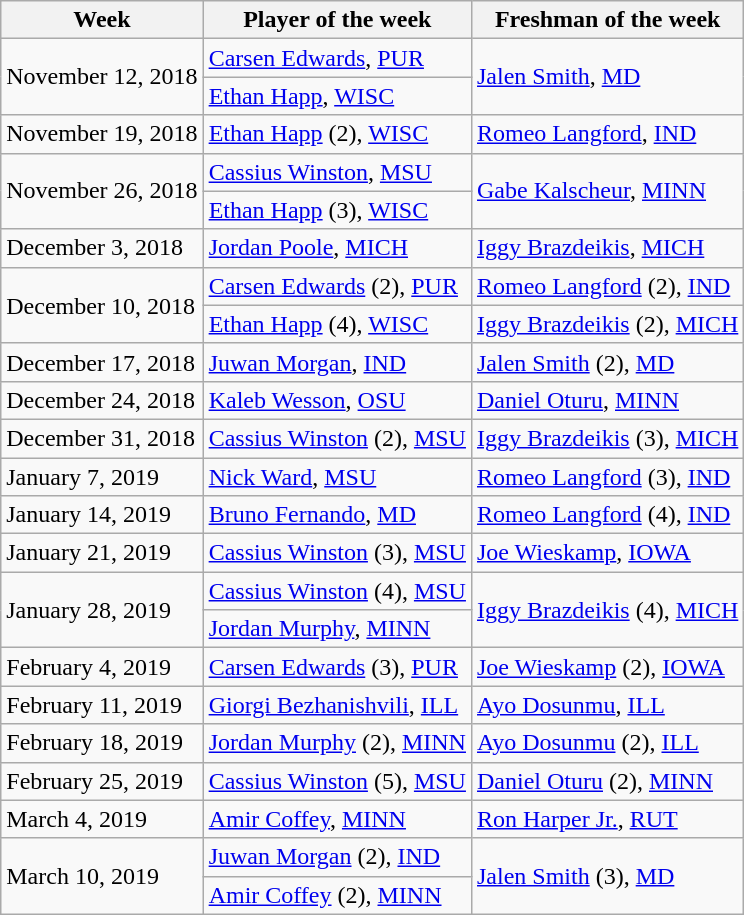<table class="wikitable" border="1">
<tr>
<th>Week</th>
<th>Player of the week</th>
<th>Freshman of the week</th>
</tr>
<tr>
<td rowspan=2 valign=middle>November 12, 2018</td>
<td><a href='#'>Carsen Edwards</a>, <a href='#'>PUR</a></td>
<td rowspan=2 valign=middle><a href='#'>Jalen Smith</a>, <a href='#'>MD</a></td>
</tr>
<tr>
<td><a href='#'>Ethan Happ</a>, <a href='#'>WISC</a></td>
</tr>
<tr>
<td>November 19, 2018</td>
<td><a href='#'>Ethan Happ</a> (2), <a href='#'>WISC</a></td>
<td><a href='#'>Romeo Langford</a>, <a href='#'>IND</a></td>
</tr>
<tr>
<td rowspan=2 valign=middle>November 26, 2018</td>
<td><a href='#'>Cassius Winston</a>, <a href='#'>MSU</a></td>
<td rowspan=2 valign=middle><a href='#'>Gabe Kalscheur</a>, <a href='#'>MINN</a></td>
</tr>
<tr>
<td><a href='#'>Ethan Happ</a> (3), <a href='#'>WISC</a></td>
</tr>
<tr>
<td>December 3, 2018</td>
<td><a href='#'>Jordan Poole</a>, <a href='#'>MICH</a></td>
<td><a href='#'>Iggy Brazdeikis</a>, <a href='#'>MICH</a></td>
</tr>
<tr>
<td rowspan=2 valign=middle>December 10, 2018</td>
<td><a href='#'>Carsen Edwards</a> (2), <a href='#'>PUR</a></td>
<td><a href='#'>Romeo Langford</a> (2), <a href='#'>IND</a></td>
</tr>
<tr>
<td><a href='#'>Ethan Happ</a> (4), <a href='#'>WISC</a></td>
<td><a href='#'>Iggy Brazdeikis</a> (2), <a href='#'>MICH</a></td>
</tr>
<tr>
<td>December 17, 2018</td>
<td><a href='#'>Juwan Morgan</a>, <a href='#'>IND</a></td>
<td><a href='#'>Jalen Smith</a> (2), <a href='#'>MD</a></td>
</tr>
<tr>
<td>December 24, 2018</td>
<td><a href='#'>Kaleb Wesson</a>, <a href='#'>OSU</a></td>
<td><a href='#'>Daniel Oturu</a>, <a href='#'>MINN</a></td>
</tr>
<tr>
<td>December 31, 2018</td>
<td><a href='#'>Cassius Winston</a> (2), <a href='#'>MSU</a></td>
<td><a href='#'>Iggy Brazdeikis</a> (3), <a href='#'>MICH</a></td>
</tr>
<tr>
<td>January 7, 2019</td>
<td><a href='#'>Nick Ward</a>, <a href='#'>MSU</a></td>
<td><a href='#'>Romeo Langford</a> (3), <a href='#'>IND</a></td>
</tr>
<tr>
<td>January 14, 2019</td>
<td><a href='#'>Bruno Fernando</a>, <a href='#'>MD</a></td>
<td><a href='#'>Romeo Langford</a> (4), <a href='#'>IND</a></td>
</tr>
<tr>
<td>January 21, 2019</td>
<td><a href='#'>Cassius Winston</a> (3), <a href='#'>MSU</a></td>
<td><a href='#'>Joe Wieskamp</a>, <a href='#'>IOWA</a></td>
</tr>
<tr>
<td rowspan=2 valign=middle>January 28, 2019</td>
<td><a href='#'>Cassius Winston</a> (4), <a href='#'>MSU</a></td>
<td rowspan=2 valign=middle><a href='#'>Iggy Brazdeikis</a> (4), <a href='#'>MICH</a></td>
</tr>
<tr>
<td><a href='#'>Jordan Murphy</a>, <a href='#'>MINN</a></td>
</tr>
<tr>
<td>February 4, 2019</td>
<td><a href='#'>Carsen Edwards</a> (3), <a href='#'>PUR</a></td>
<td><a href='#'>Joe Wieskamp</a> (2), <a href='#'>IOWA</a></td>
</tr>
<tr>
<td>February 11, 2019</td>
<td><a href='#'>Giorgi Bezhanishvili</a>, <a href='#'>ILL</a></td>
<td><a href='#'>Ayo Dosunmu</a>, <a href='#'>ILL</a></td>
</tr>
<tr>
<td>February 18, 2019</td>
<td><a href='#'>Jordan Murphy</a> (2), <a href='#'>MINN</a></td>
<td><a href='#'>Ayo Dosunmu</a> (2), <a href='#'>ILL</a></td>
</tr>
<tr>
<td>February 25, 2019</td>
<td><a href='#'>Cassius Winston</a> (5), <a href='#'>MSU</a></td>
<td><a href='#'>Daniel Oturu</a> (2), <a href='#'>MINN</a></td>
</tr>
<tr>
<td>March 4, 2019</td>
<td><a href='#'>Amir Coffey</a>, <a href='#'>MINN</a></td>
<td><a href='#'>Ron Harper Jr.</a>, <a href='#'>RUT</a></td>
</tr>
<tr>
<td rowspan=2 valign=middle>March 10, 2019</td>
<td><a href='#'>Juwan Morgan</a> (2), <a href='#'>IND</a></td>
<td rowspan=2 valign=middle><a href='#'>Jalen Smith</a> (3), <a href='#'>MD</a></td>
</tr>
<tr>
<td><a href='#'>Amir Coffey</a> (2), <a href='#'>MINN</a></td>
</tr>
</table>
